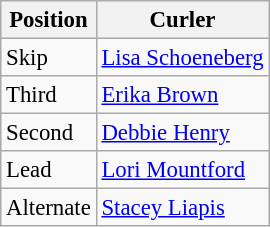<table class="wikitable sortable" style=font-size:95%>
<tr>
<th>Position</th>
<th>Curler</th>
</tr>
<tr>
<td>Skip</td>
<td><a href='#'>Lisa Schoeneberg</a></td>
</tr>
<tr>
<td>Third</td>
<td><a href='#'>Erika Brown</a></td>
</tr>
<tr>
<td>Second</td>
<td><a href='#'>Debbie Henry</a></td>
</tr>
<tr>
<td>Lead</td>
<td><a href='#'>Lori Mountford</a></td>
</tr>
<tr>
<td>Alternate</td>
<td><a href='#'>Stacey Liapis</a></td>
</tr>
</table>
